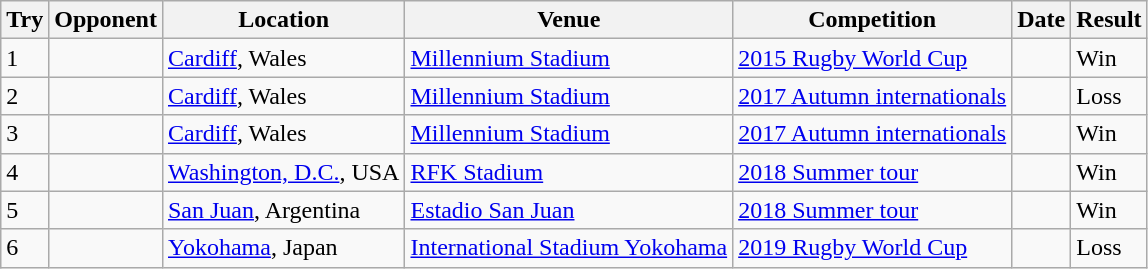<table class="wikitable">
<tr>
<th>Try</th>
<th>Opponent</th>
<th>Location</th>
<th>Venue</th>
<th>Competition</th>
<th>Date</th>
<th>Result</th>
</tr>
<tr>
<td>1</td>
<td></td>
<td><a href='#'>Cardiff</a>, Wales</td>
<td><a href='#'>Millennium Stadium</a></td>
<td><a href='#'>2015 Rugby World Cup</a></td>
<td></td>
<td>Win</td>
</tr>
<tr>
<td>2</td>
<td></td>
<td><a href='#'>Cardiff</a>, Wales</td>
<td><a href='#'>Millennium Stadium</a></td>
<td><a href='#'>2017 Autumn internationals</a></td>
<td></td>
<td>Loss</td>
</tr>
<tr>
<td>3</td>
<td></td>
<td><a href='#'>Cardiff</a>, Wales</td>
<td><a href='#'>Millennium Stadium</a></td>
<td><a href='#'>2017 Autumn internationals</a></td>
<td></td>
<td>Win</td>
</tr>
<tr>
<td>4</td>
<td></td>
<td><a href='#'>Washington, D.C.</a>, USA</td>
<td><a href='#'>RFK Stadium</a></td>
<td><a href='#'>2018 Summer tour</a></td>
<td></td>
<td>Win</td>
</tr>
<tr>
<td>5</td>
<td></td>
<td><a href='#'>San Juan</a>, Argentina</td>
<td><a href='#'>Estadio San Juan</a></td>
<td><a href='#'>2018 Summer tour</a></td>
<td></td>
<td>Win</td>
</tr>
<tr>
<td>6</td>
<td></td>
<td><a href='#'>Yokohama</a>, Japan</td>
<td><a href='#'>International Stadium Yokohama</a></td>
<td><a href='#'>2019 Rugby World Cup</a></td>
<td></td>
<td>Loss</td>
</tr>
</table>
